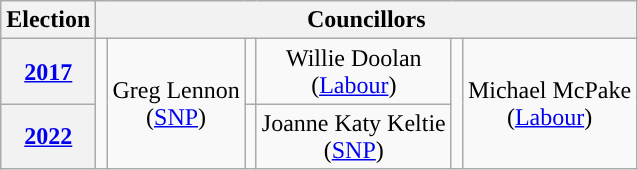<table class="wikitable" style="text-align:center">
<tr>
<th>Election</th>
<th colspan=8>Councillors</th>
</tr>
<tr>
<th><a href='#'>2017</a></th>
<td rowspan=2; style="background-color: "></td>
<td rowspan=2>Greg Lennon<br>(<a href='#'>SNP</a>)</td>
<td rowspan=1; style="background-color: "></td>
<td rowspan=1>Willie Doolan<br>(<a href='#'>Labour</a>)</td>
<td rowspan=2; style="background-color: "></td>
<td rowspan=2>Michael McPake<br>(<a href='#'>Labour</a>)</td>
</tr>
<tr>
<th><a href='#'>2022</a></th>
<td rowspan=1; style="background-color: "></td>
<td rowspan=1>Joanne Katy Keltie<br>(<a href='#'>SNP</a>)</td>
</tr>
</table>
